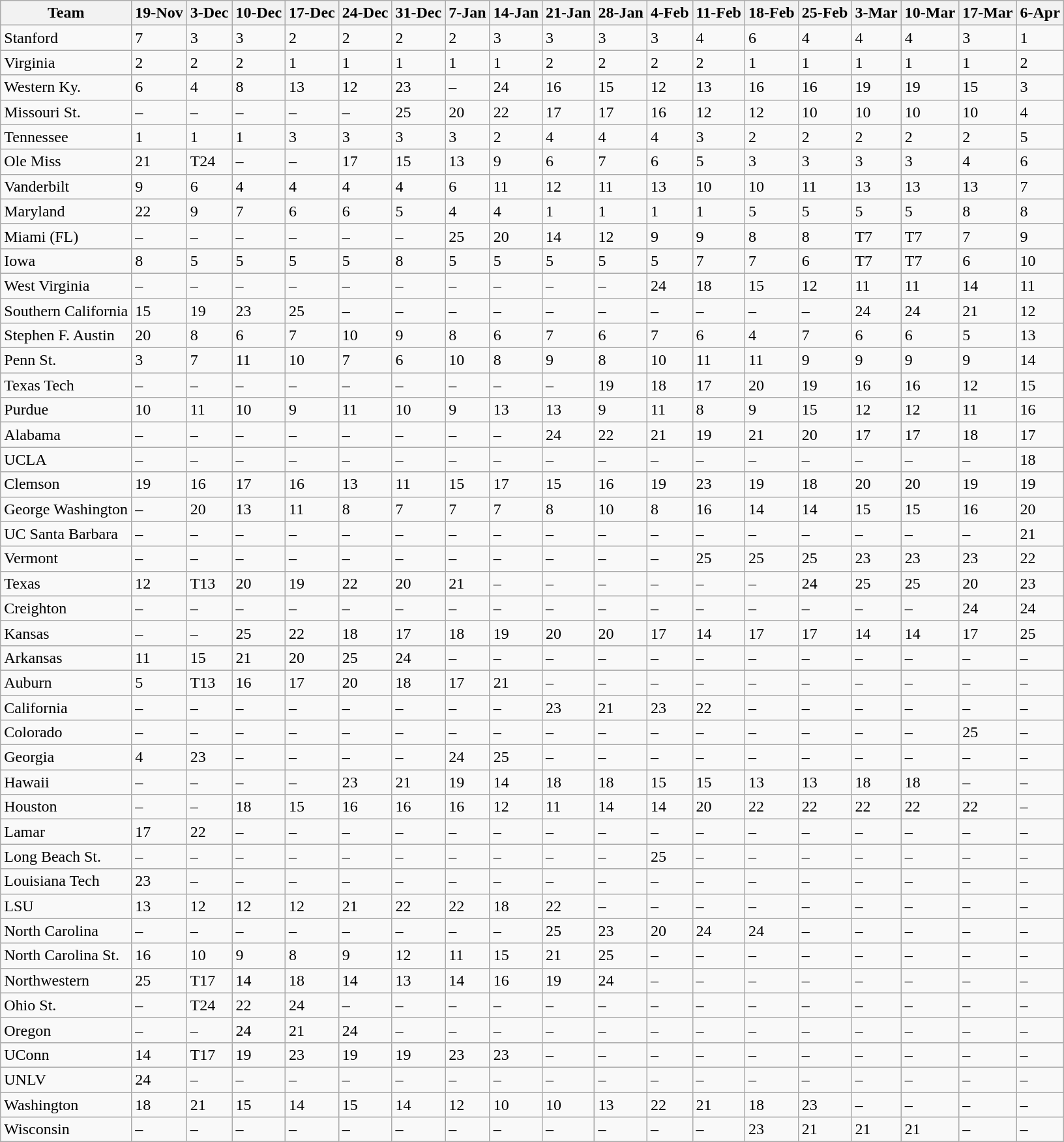<table class="wikitable sortable">
<tr>
<th>Team</th>
<th>19-Nov</th>
<th>3-Dec</th>
<th>10-Dec</th>
<th>17-Dec</th>
<th>24-Dec</th>
<th>31-Dec</th>
<th>7-Jan</th>
<th>14-Jan</th>
<th>21-Jan</th>
<th>28-Jan</th>
<th>4-Feb</th>
<th>11-Feb</th>
<th>18-Feb</th>
<th>25-Feb</th>
<th>3-Mar</th>
<th>10-Mar</th>
<th>17-Mar</th>
<th>6-Apr</th>
</tr>
<tr>
<td>Stanford</td>
<td>7</td>
<td>3</td>
<td>3</td>
<td>2</td>
<td>2</td>
<td>2</td>
<td>2</td>
<td>3</td>
<td>3</td>
<td>3</td>
<td>3</td>
<td>4</td>
<td>6</td>
<td>4</td>
<td>4</td>
<td>4</td>
<td>3</td>
<td>1</td>
</tr>
<tr>
<td>Virginia</td>
<td>2</td>
<td>2</td>
<td>2</td>
<td>1</td>
<td>1</td>
<td>1</td>
<td>1</td>
<td>1</td>
<td>2</td>
<td>2</td>
<td>2</td>
<td>2</td>
<td>1</td>
<td>1</td>
<td>1</td>
<td>1</td>
<td>1</td>
<td>2</td>
</tr>
<tr>
<td>Western Ky.</td>
<td>6</td>
<td>4</td>
<td>8</td>
<td>13</td>
<td>12</td>
<td>23</td>
<td data-sort-value=99>–</td>
<td>24</td>
<td>16</td>
<td>15</td>
<td>12</td>
<td>13</td>
<td>16</td>
<td>16</td>
<td>19</td>
<td>19</td>
<td>15</td>
<td>3</td>
</tr>
<tr>
<td>Missouri St.</td>
<td data-sort-value=99>–</td>
<td data-sort-value=99>–</td>
<td data-sort-value=99>–</td>
<td data-sort-value=99>–</td>
<td data-sort-value=99>–</td>
<td>25</td>
<td>20</td>
<td>22</td>
<td>17</td>
<td>17</td>
<td>16</td>
<td>12</td>
<td>12</td>
<td>10</td>
<td>10</td>
<td>10</td>
<td>10</td>
<td>4</td>
</tr>
<tr>
<td>Tennessee</td>
<td>1</td>
<td>1</td>
<td>1</td>
<td>3</td>
<td>3</td>
<td>3</td>
<td>3</td>
<td>2</td>
<td>4</td>
<td>4</td>
<td>4</td>
<td>3</td>
<td>2</td>
<td>2</td>
<td>2</td>
<td>2</td>
<td>2</td>
<td>5</td>
</tr>
<tr>
<td>Ole Miss</td>
<td>21</td>
<td data-sort-value=24>T24</td>
<td data-sort-value=99>–</td>
<td data-sort-value=99>–</td>
<td>17</td>
<td>15</td>
<td>13</td>
<td>9</td>
<td>6</td>
<td>7</td>
<td>6</td>
<td>5</td>
<td>3</td>
<td>3</td>
<td>3</td>
<td>3</td>
<td>4</td>
<td>6</td>
</tr>
<tr>
<td>Vanderbilt</td>
<td>9</td>
<td>6</td>
<td>4</td>
<td>4</td>
<td>4</td>
<td>4</td>
<td>6</td>
<td>11</td>
<td>12</td>
<td>11</td>
<td>13</td>
<td>10</td>
<td>10</td>
<td>11</td>
<td>13</td>
<td>13</td>
<td>13</td>
<td>7</td>
</tr>
<tr>
<td>Maryland</td>
<td>22</td>
<td>9</td>
<td>7</td>
<td>6</td>
<td>6</td>
<td>5</td>
<td>4</td>
<td>4</td>
<td>1</td>
<td>1</td>
<td>1</td>
<td>1</td>
<td>5</td>
<td>5</td>
<td>5</td>
<td>5</td>
<td>8</td>
<td>8</td>
</tr>
<tr>
<td>Miami (FL)</td>
<td data-sort-value=99>–</td>
<td data-sort-value=99>–</td>
<td data-sort-value=99>–</td>
<td data-sort-value=99>–</td>
<td data-sort-value=99>–</td>
<td data-sort-value=99>–</td>
<td>25</td>
<td>20</td>
<td>14</td>
<td>12</td>
<td>9</td>
<td>9</td>
<td>8</td>
<td>8</td>
<td data-sort-value=7>T7</td>
<td data-sort-value=7>T7</td>
<td>7</td>
<td>9</td>
</tr>
<tr>
<td>Iowa</td>
<td>8</td>
<td>5</td>
<td>5</td>
<td>5</td>
<td>5</td>
<td>8</td>
<td>5</td>
<td>5</td>
<td>5</td>
<td>5</td>
<td>5</td>
<td>7</td>
<td>7</td>
<td>6</td>
<td data-sort-value=7>T7</td>
<td data-sort-value=7>T7</td>
<td>6</td>
<td>10</td>
</tr>
<tr>
<td>West Virginia</td>
<td data-sort-value=99>–</td>
<td data-sort-value=99>–</td>
<td data-sort-value=99>–</td>
<td data-sort-value=99>–</td>
<td data-sort-value=99>–</td>
<td data-sort-value=99>–</td>
<td data-sort-value=99>–</td>
<td data-sort-value=99>–</td>
<td data-sort-value=99>–</td>
<td data-sort-value=99>–</td>
<td>24</td>
<td>18</td>
<td>15</td>
<td>12</td>
<td>11</td>
<td>11</td>
<td>14</td>
<td>11</td>
</tr>
<tr>
<td>Southern California</td>
<td>15</td>
<td>19</td>
<td>23</td>
<td>25</td>
<td data-sort-value=99>–</td>
<td data-sort-value=99>–</td>
<td data-sort-value=99>–</td>
<td data-sort-value=99>–</td>
<td data-sort-value=99>–</td>
<td data-sort-value=99>–</td>
<td data-sort-value=99>–</td>
<td data-sort-value=99>–</td>
<td data-sort-value=99>–</td>
<td data-sort-value=99>–</td>
<td>24</td>
<td>24</td>
<td>21</td>
<td>12</td>
</tr>
<tr>
<td>Stephen F. Austin</td>
<td>20</td>
<td>8</td>
<td>6</td>
<td>7</td>
<td>10</td>
<td>9</td>
<td>8</td>
<td>6</td>
<td>7</td>
<td>6</td>
<td>7</td>
<td>6</td>
<td>4</td>
<td>7</td>
<td>6</td>
<td>6</td>
<td>5</td>
<td>13</td>
</tr>
<tr>
<td>Penn St.</td>
<td>3</td>
<td>7</td>
<td>11</td>
<td>10</td>
<td>7</td>
<td>6</td>
<td>10</td>
<td>8</td>
<td>9</td>
<td>8</td>
<td>10</td>
<td>11</td>
<td>11</td>
<td>9</td>
<td>9</td>
<td>9</td>
<td>9</td>
<td>14</td>
</tr>
<tr>
<td>Texas Tech</td>
<td data-sort-value=99>–</td>
<td data-sort-value=99>–</td>
<td data-sort-value=99>–</td>
<td data-sort-value=99>–</td>
<td data-sort-value=99>–</td>
<td data-sort-value=99>–</td>
<td data-sort-value=99>–</td>
<td data-sort-value=99>–</td>
<td data-sort-value=99>–</td>
<td>19</td>
<td>18</td>
<td>17</td>
<td>20</td>
<td>19</td>
<td>16</td>
<td>16</td>
<td>12</td>
<td>15</td>
</tr>
<tr>
<td>Purdue</td>
<td>10</td>
<td>11</td>
<td>10</td>
<td>9</td>
<td>11</td>
<td>10</td>
<td>9</td>
<td>13</td>
<td>13</td>
<td>9</td>
<td>11</td>
<td>8</td>
<td>9</td>
<td>15</td>
<td>12</td>
<td>12</td>
<td>11</td>
<td>16</td>
</tr>
<tr>
<td>Alabama</td>
<td data-sort-value=99>–</td>
<td data-sort-value=99>–</td>
<td data-sort-value=99>–</td>
<td data-sort-value=99>–</td>
<td data-sort-value=99>–</td>
<td data-sort-value=99>–</td>
<td data-sort-value=99>–</td>
<td data-sort-value=99>–</td>
<td>24</td>
<td>22</td>
<td>21</td>
<td>19</td>
<td>21</td>
<td>20</td>
<td>17</td>
<td>17</td>
<td>18</td>
<td>17</td>
</tr>
<tr>
<td>UCLA</td>
<td data-sort-value=99>–</td>
<td data-sort-value=99>–</td>
<td data-sort-value=99>–</td>
<td data-sort-value=99>–</td>
<td data-sort-value=99>–</td>
<td data-sort-value=99>–</td>
<td data-sort-value=99>–</td>
<td data-sort-value=99>–</td>
<td data-sort-value=99>–</td>
<td data-sort-value=99>–</td>
<td data-sort-value=99>–</td>
<td data-sort-value=99>–</td>
<td data-sort-value=99>–</td>
<td data-sort-value=99>–</td>
<td data-sort-value=99>–</td>
<td data-sort-value=99>–</td>
<td data-sort-value=99>–</td>
<td>18</td>
</tr>
<tr>
<td>Clemson</td>
<td>19</td>
<td>16</td>
<td>17</td>
<td>16</td>
<td>13</td>
<td>11</td>
<td>15</td>
<td>17</td>
<td>15</td>
<td>16</td>
<td>19</td>
<td>23</td>
<td>19</td>
<td>18</td>
<td>20</td>
<td>20</td>
<td>19</td>
<td>19</td>
</tr>
<tr>
<td>George Washington</td>
<td data-sort-value=99>–</td>
<td>20</td>
<td>13</td>
<td>11</td>
<td>8</td>
<td>7</td>
<td>7</td>
<td>7</td>
<td>8</td>
<td>10</td>
<td>8</td>
<td>16</td>
<td>14</td>
<td>14</td>
<td>15</td>
<td>15</td>
<td>16</td>
<td>20</td>
</tr>
<tr>
<td>UC Santa Barbara</td>
<td data-sort-value=99>–</td>
<td data-sort-value=99>–</td>
<td data-sort-value=99>–</td>
<td data-sort-value=99>–</td>
<td data-sort-value=99>–</td>
<td data-sort-value=99>–</td>
<td data-sort-value=99>–</td>
<td data-sort-value=99>–</td>
<td data-sort-value=99>–</td>
<td data-sort-value=99>–</td>
<td data-sort-value=99>–</td>
<td data-sort-value=99>–</td>
<td data-sort-value=99>–</td>
<td data-sort-value=99>–</td>
<td data-sort-value=99>–</td>
<td data-sort-value=99>–</td>
<td data-sort-value=99>–</td>
<td>21</td>
</tr>
<tr>
<td>Vermont</td>
<td data-sort-value=99>–</td>
<td data-sort-value=99>–</td>
<td data-sort-value=99>–</td>
<td data-sort-value=99>–</td>
<td data-sort-value=99>–</td>
<td data-sort-value=99>–</td>
<td data-sort-value=99>–</td>
<td data-sort-value=99>–</td>
<td data-sort-value=99>–</td>
<td data-sort-value=99>–</td>
<td data-sort-value=99>–</td>
<td>25</td>
<td>25</td>
<td>25</td>
<td>23</td>
<td>23</td>
<td>23</td>
<td>22</td>
</tr>
<tr>
<td>Texas</td>
<td>12</td>
<td data-sort-value=13>T13</td>
<td>20</td>
<td>19</td>
<td>22</td>
<td>20</td>
<td>21</td>
<td data-sort-value=99>–</td>
<td data-sort-value=99>–</td>
<td data-sort-value=99>–</td>
<td data-sort-value=99>–</td>
<td data-sort-value=99>–</td>
<td data-sort-value=99>–</td>
<td>24</td>
<td>25</td>
<td>25</td>
<td>20</td>
<td>23</td>
</tr>
<tr>
<td>Creighton</td>
<td data-sort-value=99>–</td>
<td data-sort-value=99>–</td>
<td data-sort-value=99>–</td>
<td data-sort-value=99>–</td>
<td data-sort-value=99>–</td>
<td data-sort-value=99>–</td>
<td data-sort-value=99>–</td>
<td data-sort-value=99>–</td>
<td data-sort-value=99>–</td>
<td data-sort-value=99>–</td>
<td data-sort-value=99>–</td>
<td data-sort-value=99>–</td>
<td data-sort-value=99>–</td>
<td data-sort-value=99>–</td>
<td data-sort-value=99>–</td>
<td data-sort-value=99>–</td>
<td>24</td>
<td>24</td>
</tr>
<tr>
<td>Kansas</td>
<td data-sort-value=99>–</td>
<td data-sort-value=99>–</td>
<td>25</td>
<td>22</td>
<td>18</td>
<td>17</td>
<td>18</td>
<td>19</td>
<td>20</td>
<td>20</td>
<td>17</td>
<td>14</td>
<td>17</td>
<td>17</td>
<td>14</td>
<td>14</td>
<td>17</td>
<td>25</td>
</tr>
<tr>
<td>Arkansas</td>
<td>11</td>
<td>15</td>
<td>21</td>
<td>20</td>
<td>25</td>
<td>24</td>
<td data-sort-value=99>–</td>
<td data-sort-value=99>–</td>
<td data-sort-value=99>–</td>
<td data-sort-value=99>–</td>
<td data-sort-value=99>–</td>
<td data-sort-value=99>–</td>
<td data-sort-value=99>–</td>
<td data-sort-value=99>–</td>
<td data-sort-value=99>–</td>
<td data-sort-value=99>–</td>
<td data-sort-value=99>–</td>
<td data-sort-value=99>–</td>
</tr>
<tr>
<td>Auburn</td>
<td>5</td>
<td data-sort-value=13>T13</td>
<td>16</td>
<td>17</td>
<td>20</td>
<td>18</td>
<td>17</td>
<td>21</td>
<td data-sort-value=99>–</td>
<td data-sort-value=99>–</td>
<td data-sort-value=99>–</td>
<td data-sort-value=99>–</td>
<td data-sort-value=99>–</td>
<td data-sort-value=99>–</td>
<td data-sort-value=99>–</td>
<td data-sort-value=99>–</td>
<td data-sort-value=99>–</td>
<td data-sort-value=99>–</td>
</tr>
<tr>
<td>California</td>
<td data-sort-value=99>–</td>
<td data-sort-value=99>–</td>
<td data-sort-value=99>–</td>
<td data-sort-value=99>–</td>
<td data-sort-value=99>–</td>
<td data-sort-value=99>–</td>
<td data-sort-value=99>–</td>
<td data-sort-value=99>–</td>
<td>23</td>
<td>21</td>
<td>23</td>
<td>22</td>
<td data-sort-value=99>–</td>
<td data-sort-value=99>–</td>
<td data-sort-value=99>–</td>
<td data-sort-value=99>–</td>
<td data-sort-value=99>–</td>
<td data-sort-value=99>–</td>
</tr>
<tr>
<td>Colorado</td>
<td data-sort-value=99>–</td>
<td data-sort-value=99>–</td>
<td data-sort-value=99>–</td>
<td data-sort-value=99>–</td>
<td data-sort-value=99>–</td>
<td data-sort-value=99>–</td>
<td data-sort-value=99>–</td>
<td data-sort-value=99>–</td>
<td data-sort-value=99>–</td>
<td data-sort-value=99>–</td>
<td data-sort-value=99>–</td>
<td data-sort-value=99>–</td>
<td data-sort-value=99>–</td>
<td data-sort-value=99>–</td>
<td data-sort-value=99>–</td>
<td data-sort-value=99>–</td>
<td>25</td>
<td data-sort-value=99>–</td>
</tr>
<tr>
<td>Georgia</td>
<td>4</td>
<td>23</td>
<td data-sort-value=99>–</td>
<td data-sort-value=99>–</td>
<td data-sort-value=99>–</td>
<td data-sort-value=99>–</td>
<td>24</td>
<td>25</td>
<td data-sort-value=99>–</td>
<td data-sort-value=99>–</td>
<td data-sort-value=99>–</td>
<td data-sort-value=99>–</td>
<td data-sort-value=99>–</td>
<td data-sort-value=99>–</td>
<td data-sort-value=99>–</td>
<td data-sort-value=99>–</td>
<td data-sort-value=99>–</td>
<td data-sort-value=99>–</td>
</tr>
<tr>
<td>Hawaii</td>
<td data-sort-value=99>–</td>
<td data-sort-value=99>–</td>
<td data-sort-value=99>–</td>
<td data-sort-value=99>–</td>
<td>23</td>
<td>21</td>
<td>19</td>
<td>14</td>
<td>18</td>
<td>18</td>
<td>15</td>
<td>15</td>
<td>13</td>
<td>13</td>
<td>18</td>
<td>18</td>
<td data-sort-value=99>–</td>
<td data-sort-value=99>–</td>
</tr>
<tr>
<td>Houston</td>
<td data-sort-value=99>–</td>
<td data-sort-value=99>–</td>
<td>18</td>
<td>15</td>
<td>16</td>
<td>16</td>
<td>16</td>
<td>12</td>
<td>11</td>
<td>14</td>
<td>14</td>
<td>20</td>
<td>22</td>
<td>22</td>
<td>22</td>
<td>22</td>
<td>22</td>
<td data-sort-value=99>–</td>
</tr>
<tr>
<td>Lamar</td>
<td>17</td>
<td>22</td>
<td data-sort-value=99>–</td>
<td data-sort-value=99>–</td>
<td data-sort-value=99>–</td>
<td data-sort-value=99>–</td>
<td data-sort-value=99>–</td>
<td data-sort-value=99>–</td>
<td data-sort-value=99>–</td>
<td data-sort-value=99>–</td>
<td data-sort-value=99>–</td>
<td data-sort-value=99>–</td>
<td data-sort-value=99>–</td>
<td data-sort-value=99>–</td>
<td data-sort-value=99>–</td>
<td data-sort-value=99>–</td>
<td data-sort-value=99>–</td>
<td data-sort-value=99>–</td>
</tr>
<tr>
<td>Long Beach St.</td>
<td data-sort-value=99>–</td>
<td data-sort-value=99>–</td>
<td data-sort-value=99>–</td>
<td data-sort-value=99>–</td>
<td data-sort-value=99>–</td>
<td data-sort-value=99>–</td>
<td data-sort-value=99>–</td>
<td data-sort-value=99>–</td>
<td data-sort-value=99>–</td>
<td data-sort-value=99>–</td>
<td>25</td>
<td data-sort-value=99>–</td>
<td data-sort-value=99>–</td>
<td data-sort-value=99>–</td>
<td data-sort-value=99>–</td>
<td data-sort-value=99>–</td>
<td data-sort-value=99>–</td>
<td data-sort-value=99>–</td>
</tr>
<tr>
<td>Louisiana Tech</td>
<td>23</td>
<td data-sort-value=99>–</td>
<td data-sort-value=99>–</td>
<td data-sort-value=99>–</td>
<td data-sort-value=99>–</td>
<td data-sort-value=99>–</td>
<td data-sort-value=99>–</td>
<td data-sort-value=99>–</td>
<td data-sort-value=99>–</td>
<td data-sort-value=99>–</td>
<td data-sort-value=99>–</td>
<td data-sort-value=99>–</td>
<td data-sort-value=99>–</td>
<td data-sort-value=99>–</td>
<td data-sort-value=99>–</td>
<td data-sort-value=99>–</td>
<td data-sort-value=99>–</td>
<td data-sort-value=99>–</td>
</tr>
<tr>
<td>LSU</td>
<td>13</td>
<td>12</td>
<td>12</td>
<td>12</td>
<td>21</td>
<td>22</td>
<td>22</td>
<td>18</td>
<td>22</td>
<td data-sort-value=99>–</td>
<td data-sort-value=99>–</td>
<td data-sort-value=99>–</td>
<td data-sort-value=99>–</td>
<td data-sort-value=99>–</td>
<td data-sort-value=99>–</td>
<td data-sort-value=99>–</td>
<td data-sort-value=99>–</td>
<td data-sort-value=99>–</td>
</tr>
<tr>
<td>North Carolina</td>
<td data-sort-value=99>–</td>
<td data-sort-value=99>–</td>
<td data-sort-value=99>–</td>
<td data-sort-value=99>–</td>
<td data-sort-value=99>–</td>
<td data-sort-value=99>–</td>
<td data-sort-value=99>–</td>
<td data-sort-value=99>–</td>
<td>25</td>
<td>23</td>
<td>20</td>
<td>24</td>
<td>24</td>
<td data-sort-value=99>–</td>
<td data-sort-value=99>–</td>
<td data-sort-value=99>–</td>
<td data-sort-value=99>–</td>
<td data-sort-value=99>–</td>
</tr>
<tr>
<td>North Carolina St.</td>
<td>16</td>
<td>10</td>
<td>9</td>
<td>8</td>
<td>9</td>
<td>12</td>
<td>11</td>
<td>15</td>
<td>21</td>
<td>25</td>
<td data-sort-value=99>–</td>
<td data-sort-value=99>–</td>
<td data-sort-value=99>–</td>
<td data-sort-value=99>–</td>
<td data-sort-value=99>–</td>
<td data-sort-value=99>–</td>
<td data-sort-value=99>–</td>
<td data-sort-value=99>–</td>
</tr>
<tr>
<td>Northwestern</td>
<td>25</td>
<td data-sort-value=17>T17</td>
<td>14</td>
<td>18</td>
<td>14</td>
<td>13</td>
<td>14</td>
<td>16</td>
<td>19</td>
<td>24</td>
<td data-sort-value=99>–</td>
<td data-sort-value=99>–</td>
<td data-sort-value=99>–</td>
<td data-sort-value=99>–</td>
<td data-sort-value=99>–</td>
<td data-sort-value=99>–</td>
<td data-sort-value=99>–</td>
<td data-sort-value=99>–</td>
</tr>
<tr>
<td>Ohio St.</td>
<td data-sort-value=99>–</td>
<td data-sort-value=24>T24</td>
<td>22</td>
<td>24</td>
<td data-sort-value=99>–</td>
<td data-sort-value=99>–</td>
<td data-sort-value=99>–</td>
<td data-sort-value=99>–</td>
<td data-sort-value=99>–</td>
<td data-sort-value=99>–</td>
<td data-sort-value=99>–</td>
<td data-sort-value=99>–</td>
<td data-sort-value=99>–</td>
<td data-sort-value=99>–</td>
<td data-sort-value=99>–</td>
<td data-sort-value=99>–</td>
<td data-sort-value=99>–</td>
<td data-sort-value=99>–</td>
</tr>
<tr>
<td>Oregon</td>
<td data-sort-value=99>–</td>
<td data-sort-value=99>–</td>
<td>24</td>
<td>21</td>
<td>24</td>
<td data-sort-value=99>–</td>
<td data-sort-value=99>–</td>
<td data-sort-value=99>–</td>
<td data-sort-value=99>–</td>
<td data-sort-value=99>–</td>
<td data-sort-value=99>–</td>
<td data-sort-value=99>–</td>
<td data-sort-value=99>–</td>
<td data-sort-value=99>–</td>
<td data-sort-value=99>–</td>
<td data-sort-value=99>–</td>
<td data-sort-value=99>–</td>
<td data-sort-value=99>–</td>
</tr>
<tr>
<td>UConn</td>
<td>14</td>
<td data-sort-value=17>T17</td>
<td>19</td>
<td>23</td>
<td>19</td>
<td>19</td>
<td>23</td>
<td>23</td>
<td data-sort-value=99>–</td>
<td data-sort-value=99>–</td>
<td data-sort-value=99>–</td>
<td data-sort-value=99>–</td>
<td data-sort-value=99>–</td>
<td data-sort-value=99>–</td>
<td data-sort-value=99>–</td>
<td data-sort-value=99>–</td>
<td data-sort-value=99>–</td>
<td data-sort-value=99>–</td>
</tr>
<tr>
<td>UNLV</td>
<td>24</td>
<td data-sort-value=99>–</td>
<td data-sort-value=99>–</td>
<td data-sort-value=99>–</td>
<td data-sort-value=99>–</td>
<td data-sort-value=99>–</td>
<td data-sort-value=99>–</td>
<td data-sort-value=99>–</td>
<td data-sort-value=99>–</td>
<td data-sort-value=99>–</td>
<td data-sort-value=99>–</td>
<td data-sort-value=99>–</td>
<td data-sort-value=99>–</td>
<td data-sort-value=99>–</td>
<td data-sort-value=99>–</td>
<td data-sort-value=99>–</td>
<td data-sort-value=99>–</td>
<td data-sort-value=99>–</td>
</tr>
<tr>
<td>Washington</td>
<td>18</td>
<td>21</td>
<td>15</td>
<td>14</td>
<td>15</td>
<td>14</td>
<td>12</td>
<td>10</td>
<td>10</td>
<td>13</td>
<td>22</td>
<td>21</td>
<td>18</td>
<td>23</td>
<td data-sort-value=99>–</td>
<td data-sort-value=99>–</td>
<td data-sort-value=99>–</td>
<td data-sort-value=99>–</td>
</tr>
<tr>
<td>Wisconsin</td>
<td data-sort-value=99>–</td>
<td data-sort-value=99>–</td>
<td data-sort-value=99>–</td>
<td data-sort-value=99>–</td>
<td data-sort-value=99>–</td>
<td data-sort-value=99>–</td>
<td data-sort-value=99>–</td>
<td data-sort-value=99>–</td>
<td data-sort-value=99>–</td>
<td data-sort-value=99>–</td>
<td data-sort-value=99>–</td>
<td data-sort-value=99>–</td>
<td>23</td>
<td>21</td>
<td>21</td>
<td>21</td>
<td data-sort-value=99>–</td>
<td data-sort-value=99>–</td>
</tr>
</table>
